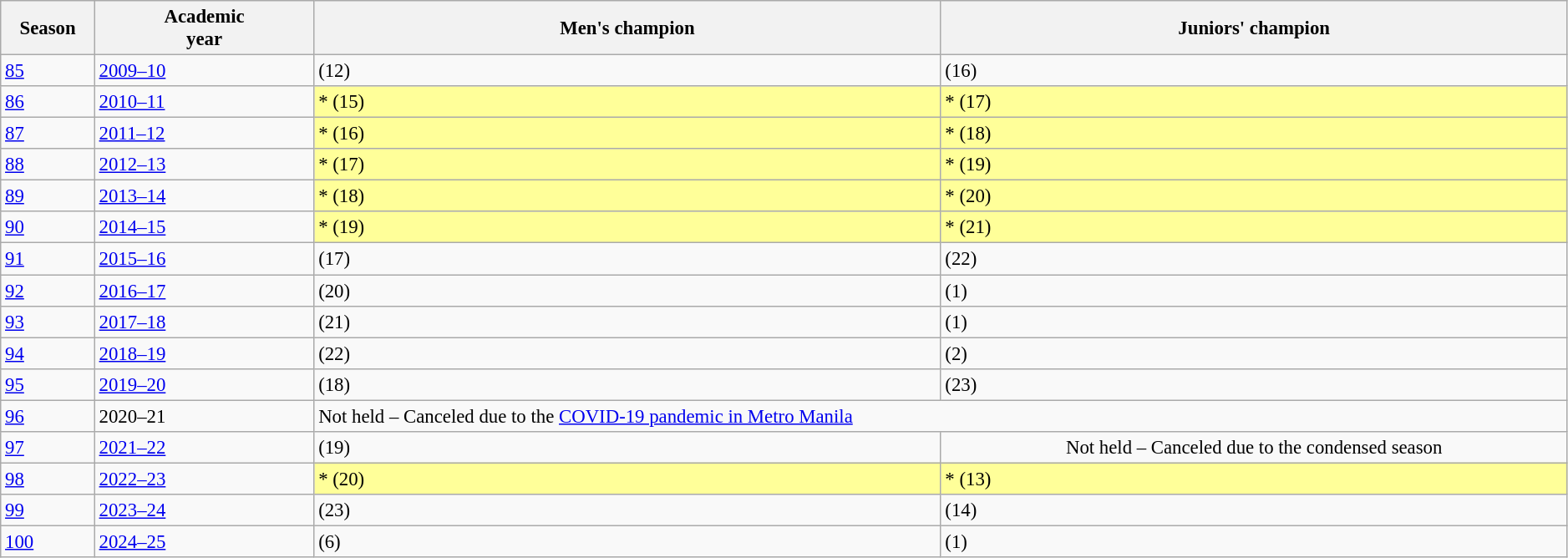<table class="wikitable" width=99% style="font-size:95%;">
<tr>
<th width="6%">Season</th>
<th width="14%">Academic<br>year</th>
<th width="40%">Men's champion</th>
<th width="40%">Juniors' champion</th>
</tr>
<tr>
<td><a href='#'>85</a></td>
<td><a href='#'>2009–10</a></td>
<td> (12)</td>
<td> (16)</td>
</tr>
<tr>
<td><a href='#'>86</a></td>
<td><a href='#'>2010–11</a></td>
<td bgcolor="#FFFF99">* (15)</td>
<td bgcolor="#FFFF99">* (17)</td>
</tr>
<tr>
<td><a href='#'>87</a></td>
<td><a href='#'>2011–12</a></td>
<td bgcolor="#FFFF99">* (16)</td>
<td bgcolor="#FFFF99">* (18)</td>
</tr>
<tr>
<td><a href='#'>88</a></td>
<td><a href='#'>2012–13</a></td>
<td bgcolor="#FFFF99">* (17)</td>
<td bgcolor="#FFFF99">* (19)</td>
</tr>
<tr>
<td><a href='#'>89</a></td>
<td><a href='#'>2013–14</a></td>
<td bgcolor="#FFFF99">* (18)</td>
<td bgcolor="#FFFF99">* (20)</td>
</tr>
<tr>
<td><a href='#'>90</a></td>
<td><a href='#'>2014–15</a></td>
<td bgcolor="#FFFF99">* (19)</td>
<td bgcolor="#FFFF99">* (21)</td>
</tr>
<tr>
<td><a href='#'>91</a></td>
<td><a href='#'>2015–16</a></td>
<td> (17)</td>
<td> (22)</td>
</tr>
<tr>
<td><a href='#'>92</a></td>
<td><a href='#'>2016–17</a></td>
<td> (20)</td>
<td> (1)</td>
</tr>
<tr>
<td><a href='#'>93</a></td>
<td><a href='#'>2017–18</a></td>
<td> (21)</td>
<td> (1)</td>
</tr>
<tr>
<td><a href='#'>94</a></td>
<td><a href='#'>2018–19</a></td>
<td> (22)</td>
<td> (2)</td>
</tr>
<tr>
<td><a href='#'>95</a></td>
<td><a href='#'>2019–20</a></td>
<td> (18)</td>
<td> (23)</td>
</tr>
<tr>
<td><a href='#'>96</a></td>
<td>2020–21</td>
<td colspan="2">Not held – Canceled due to the <a href='#'>COVID-19 pandemic in Metro Manila</a></td>
</tr>
<tr>
<td><a href='#'>97</a></td>
<td><a href='#'>2021–22</a></td>
<td> (19)</td>
<td align="center">Not held – Canceled due to the condensed season</td>
</tr>
<tr>
<td><a href='#'>98</a></td>
<td><a href='#'>2022–23</a></td>
<td bgcolor="#FFFF99">* (20)</td>
<td bgcolor="#FFFF99">* (13)</td>
</tr>
<tr>
<td><a href='#'>99</a></td>
<td><a href='#'>2023–24</a></td>
<td> (23)</td>
<td> (14)</td>
</tr>
<tr>
<td><a href='#'>100</a></td>
<td><a href='#'>2024–25</a></td>
<td> (6)</td>
<td> (1)</td>
</tr>
</table>
